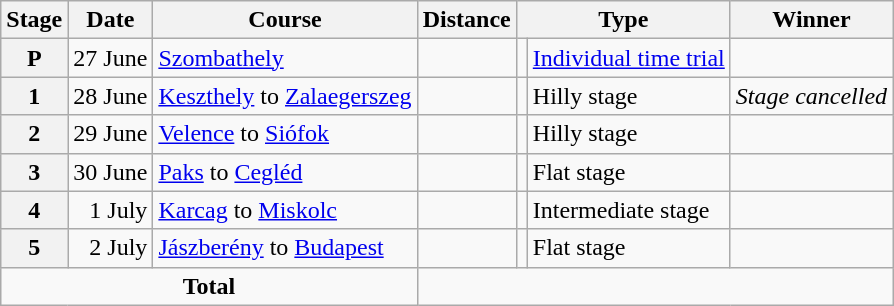<table class="wikitable">
<tr>
<th>Stage</th>
<th>Date</th>
<th>Course</th>
<th>Distance</th>
<th colspan="2">Type</th>
<th>Winner</th>
</tr>
<tr>
<th style="text-align:center">P</th>
<td align=right>27 June</td>
<td><a href='#'>Szombathely</a></td>
<td style="text-align:right;"></td>
<td></td>
<td><a href='#'>Individual time trial</a></td>
<td></td>
</tr>
<tr>
<th style="text-align:center">1</th>
<td align=right>28 June</td>
<td><a href='#'>Keszthely</a> to <a href='#'>Zalaegerszeg</a></td>
<td style="text-align:right;"></td>
<td></td>
<td>Hilly stage</td>
<td><em>Stage cancelled</em></td>
</tr>
<tr>
<th style="text-align:center">2</th>
<td align=right>29 June</td>
<td><a href='#'>Velence</a> to <a href='#'>Siófok</a></td>
<td style="text-align:right;"></td>
<td></td>
<td>Hilly stage</td>
<td></td>
</tr>
<tr>
<th style="text-align:center">3</th>
<td align=right>30 June</td>
<td><a href='#'>Paks</a> to <a href='#'>Cegléd</a></td>
<td style="text-align:right;"></td>
<td></td>
<td>Flat stage</td>
<td></td>
</tr>
<tr>
<th style="text-align:center">4</th>
<td align=right>1 July</td>
<td><a href='#'>Karcag</a> to <a href='#'>Miskolc</a></td>
<td style="text-align:right;"></td>
<td></td>
<td>Intermediate stage</td>
<td></td>
</tr>
<tr>
<th style="text-align:center">5</th>
<td align=right>2 July</td>
<td><a href='#'>Jászberény</a> to <a href='#'>Budapest</a></td>
<td style="text-align:right;"></td>
<td></td>
<td>Flat stage</td>
<td></td>
</tr>
<tr>
<td colspan="3" style="text-align:center"><strong>Total</strong></td>
<td colspan="5" style="text-align:center"><strong></strong></td>
</tr>
</table>
